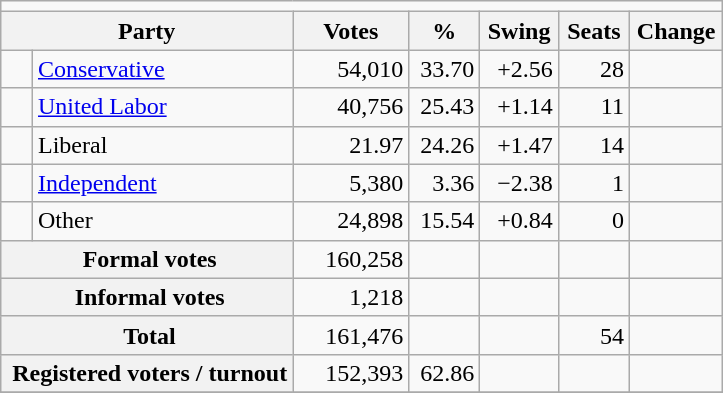<table class="wikitable" style="text-align:right; margin-bottom:0">
<tr>
<td colspan=8 align=center></td>
</tr>
<tr>
<th style="width:10px;" colspan=3>Party</th>
<th style="width:70px;">Votes</th>
<th style="width:40px;">%</th>
<th style="width:40px;">Swing</th>
<th style="width:40px;">Seats</th>
<th style="width:40px;">Change</th>
</tr>
<tr>
<td> </td>
<td style="text-align:left;" colspan="2"><a href='#'>Conservative</a></td>
<td style="width:70px;">54,010</td>
<td style="width:40px;">33.70</td>
<td style="width:45px;">+2.56</td>
<td style="width:40px;">28</td>
<td style="width:55px;"></td>
</tr>
<tr>
<td> </td>
<td style="text-align:left;" colspan="2"><a href='#'>United Labor</a></td>
<td style="width:70px;">40,756</td>
<td style="width:40px;">25.43</td>
<td style="width:45px;">+1.14</td>
<td style="width:40px;">11</td>
<td style="width:55px;"></td>
</tr>
<tr>
<td> </td>
<td style="text-align:left;" colspan="2">Liberal</td>
<td style="width:70px;">21.97</td>
<td style="width:40px;">24.26</td>
<td style="width:45px;">+1.47</td>
<td style="width:40px;">14</td>
<td style="width:55px;"></td>
</tr>
<tr>
<td> </td>
<td style="text-align:left;" colspan="2"><a href='#'>Independent</a></td>
<td style="width:70px;">5,380</td>
<td style="width:40px;">3.36</td>
<td style="width:45px;">−2.38</td>
<td style="width:40px;">1</td>
<td style="width:55px;"></td>
</tr>
<tr>
<td> </td>
<td style="text-align:left;" colspan="2">Other</td>
<td style="width:70px;">24,898</td>
<td style="width:40px;">15.54</td>
<td style="width:45px;">+0.84</td>
<td style="width:40px;">0</td>
<td style="width:55px;"></td>
</tr>
<tr>
<th colspan="3"> Formal votes</th>
<td>160,258</td>
<td></td>
<td></td>
<td></td>
<td></td>
</tr>
<tr>
<th colspan="3"> Informal votes</th>
<td>1,218</td>
<td></td>
<td></td>
<td></td>
<td></td>
</tr>
<tr>
<th colspan="3"> Total</th>
<td>161,476</td>
<td></td>
<td></td>
<td>54</td>
<td></td>
</tr>
<tr>
<th colspan="3"> Registered voters / turnout</th>
<td>152,393</td>
<td>62.86</td>
<td></td>
<td></td>
<td></td>
</tr>
<tr>
</tr>
</table>
